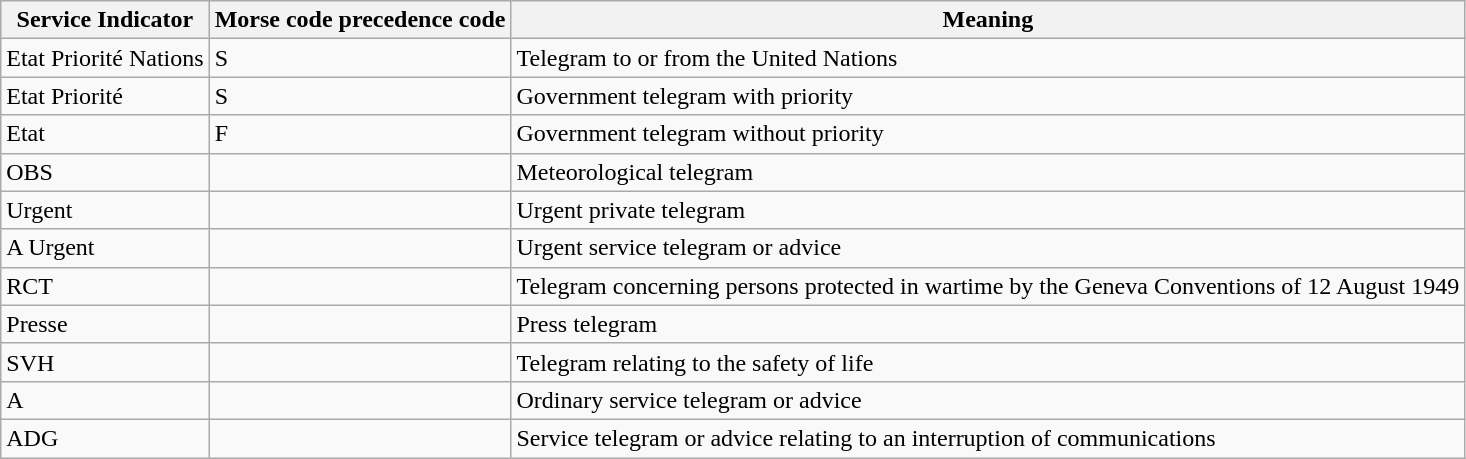<table class="wikitable">
<tr>
<th>Service Indicator</th>
<th>Morse code precedence code</th>
<th>Meaning</th>
</tr>
<tr>
<td>Etat Priorité Nations</td>
<td>S</td>
<td>Telegram to or from the United Nations</td>
</tr>
<tr>
<td>Etat Priorité</td>
<td>S</td>
<td>Government telegram with priority</td>
</tr>
<tr>
<td>Etat</td>
<td>F</td>
<td>Government telegram without priority</td>
</tr>
<tr>
<td>OBS</td>
<td></td>
<td>Meteorological telegram</td>
</tr>
<tr>
<td>Urgent</td>
<td></td>
<td>Urgent private telegram</td>
</tr>
<tr>
<td>A Urgent</td>
<td></td>
<td>Urgent service telegram or advice</td>
</tr>
<tr>
<td>RCT</td>
<td></td>
<td>Telegram concerning persons protected in wartime by the Geneva Conventions of 12 August 1949</td>
</tr>
<tr>
<td>Presse</td>
<td></td>
<td>Press telegram</td>
</tr>
<tr>
<td>SVH</td>
<td></td>
<td>Telegram relating to the safety of life</td>
</tr>
<tr>
<td>A</td>
<td></td>
<td>Ordinary service telegram or advice</td>
</tr>
<tr>
<td>ADG</td>
<td></td>
<td>Service telegram or advice relating to an interruption of communications</td>
</tr>
</table>
